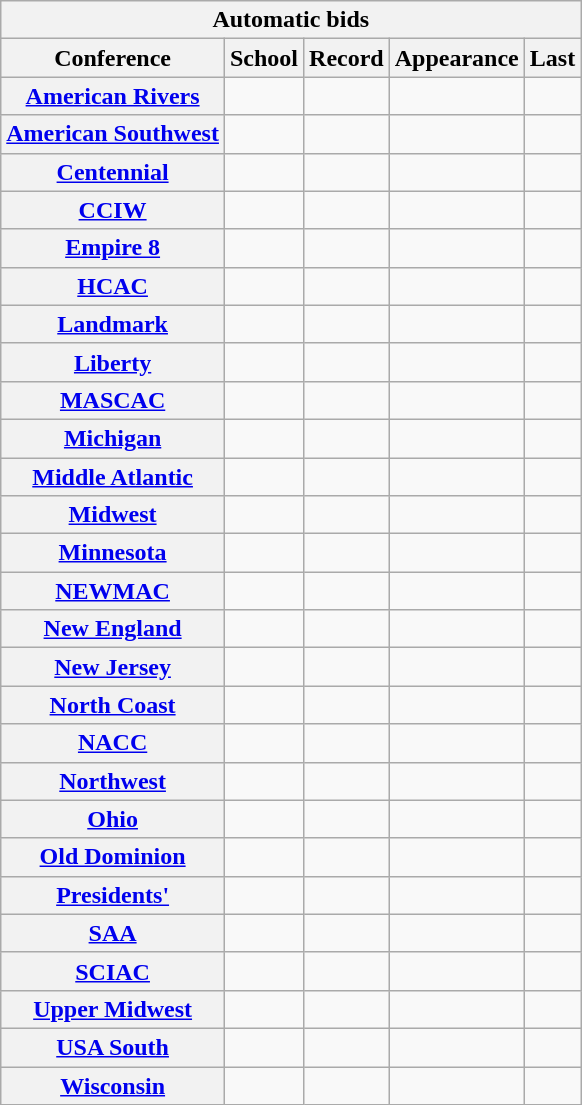<table class="wikitable sortable" style="text-align: left;">
<tr>
<th colspan="8" style=>Automatic bids</th>
</tr>
<tr>
<th>Conference</th>
<th>School</th>
<th>Record</th>
<th>Appearance</th>
<th>Last</th>
</tr>
<tr>
<th><a href='#'>American Rivers</a></th>
<td></td>
<td align=center></td>
<td align=center></td>
<td align=center></td>
</tr>
<tr>
<th><a href='#'>American Southwest</a></th>
<td></td>
<td align=center></td>
<td align=center></td>
<td align=center></td>
</tr>
<tr>
<th><a href='#'>Centennial</a></th>
<td></td>
<td align=center></td>
<td align=center></td>
<td align=center></td>
</tr>
<tr>
<th><a href='#'>CCIW</a></th>
<td></td>
<td align=center></td>
<td align=center></td>
<td align=center></td>
</tr>
<tr>
<th><a href='#'>Empire 8</a></th>
<td></td>
<td align=center></td>
<td align=center></td>
<td align=center></td>
</tr>
<tr>
<th><a href='#'>HCAC</a></th>
<td></td>
<td align=center></td>
<td align=center></td>
<td align=center></td>
</tr>
<tr>
<th><a href='#'>Landmark</a></th>
<td></td>
<td align=center></td>
<td align=center></td>
<td align=center></td>
</tr>
<tr>
<th><a href='#'>Liberty</a></th>
<td></td>
<td align=center></td>
<td align=center></td>
<td align=center></td>
</tr>
<tr>
<th><a href='#'>MASCAC</a></th>
<td></td>
<td align=center></td>
<td align=center></td>
<td align=center></td>
</tr>
<tr>
<th><a href='#'>Michigan</a></th>
<td></td>
<td align=center></td>
<td align=center></td>
<td align=center></td>
</tr>
<tr>
<th><a href='#'>Middle Atlantic</a></th>
<td></td>
<td align=center></td>
<td align=center></td>
<td align=center></td>
</tr>
<tr>
<th><a href='#'>Midwest</a></th>
<td></td>
<td align=center></td>
<td align=center></td>
<td align=center></td>
</tr>
<tr>
<th><a href='#'>Minnesota</a></th>
<td></td>
<td align=center></td>
<td align=center></td>
<td align=center></td>
</tr>
<tr>
<th><a href='#'>NEWMAC</a></th>
<td></td>
<td align=center></td>
<td align=center></td>
<td align=center></td>
</tr>
<tr>
<th><a href='#'>New England</a></th>
<td></td>
<td align=center></td>
<td align=center></td>
<td align=center></td>
</tr>
<tr>
<th><a href='#'>New Jersey</a></th>
<td></td>
<td align=center></td>
<td align=center></td>
<td align=center></td>
</tr>
<tr>
<th><a href='#'>North Coast</a></th>
<td></td>
<td align=center></td>
<td align=center></td>
<td align=center></td>
</tr>
<tr>
<th><a href='#'>NACC</a></th>
<td></td>
<td align=center></td>
<td align=center></td>
<td align=center></td>
</tr>
<tr>
<th><a href='#'>Northwest</a></th>
<td></td>
<td align=center></td>
<td align=center></td>
<td align=center></td>
</tr>
<tr>
<th><a href='#'>Ohio</a></th>
<td></td>
<td align=center></td>
<td align=center></td>
<td align=center></td>
</tr>
<tr>
<th><a href='#'>Old Dominion</a></th>
<td></td>
<td align=center></td>
<td align=center></td>
<td align=center></td>
</tr>
<tr>
<th><a href='#'>Presidents'</a></th>
<td></td>
<td align=center></td>
<td align=center></td>
<td align=center></td>
</tr>
<tr>
<th><a href='#'>SAA</a></th>
<td></td>
<td align=center></td>
<td align=center></td>
<td align=center></td>
</tr>
<tr>
<th><a href='#'>SCIAC</a></th>
<td></td>
<td align=center></td>
<td align=center></td>
<td align=center></td>
</tr>
<tr>
<th><a href='#'>Upper Midwest</a></th>
<td></td>
<td align=center></td>
<td align=center></td>
<td align=center></td>
</tr>
<tr>
<th><a href='#'>USA South</a></th>
<td></td>
<td align=center></td>
<td align=center></td>
<td align=center></td>
</tr>
<tr>
<th><a href='#'>Wisconsin</a></th>
<td></td>
<td align=center></td>
<td align=center></td>
<td align=center></td>
</tr>
</table>
